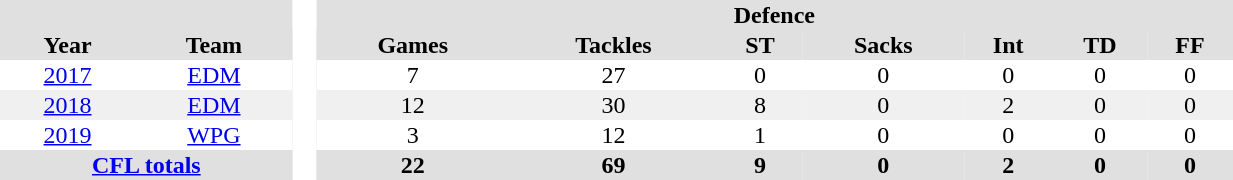<table BORDER="0" CELLPADDING="1" CELLSPACING="0" width="65%" style="text-align:center">
<tr bgcolor="#e0e0e0">
<th colspan="2"></th>
<th rowspan="100" bgcolor="#ffffff"> </th>
<th colspan="7">Defence</th>
</tr>
<tr bgcolor="#e0e0e0">
<th>Year</th>
<th>Team</th>
<th>Games</th>
<th>Tackles</th>
<th>ST</th>
<th>Sacks</th>
<th>Int</th>
<th>TD</th>
<th>FF</th>
</tr>
<tr>
<td><a href='#'>2017</a></td>
<td><a href='#'>EDM</a></td>
<td>7</td>
<td>27</td>
<td>0</td>
<td>0</td>
<td>0</td>
<td>0</td>
<td>0</td>
</tr>
<tr ALIGN="center" bgcolor="#f0f0f0">
<td><a href='#'>2018</a></td>
<td><a href='#'>EDM</a></td>
<td>12</td>
<td>30</td>
<td>8</td>
<td>0</td>
<td>2</td>
<td>0</td>
<td>0</td>
</tr>
<tr ALIGN="center">
<td><a href='#'>2019</a></td>
<td><a href='#'>WPG</a></td>
<td>3</td>
<td>12</td>
<td>1</td>
<td>0</td>
<td>0</td>
<td>0</td>
<td>0</td>
</tr>
<tr>
</tr>
<tr bgcolor="#e0e0e0">
<th colspan="2"><a href='#'>CFL totals</a></th>
<th>22</th>
<th>69</th>
<th>9</th>
<th>0</th>
<th>2</th>
<th>0</th>
<th>0</th>
</tr>
</table>
